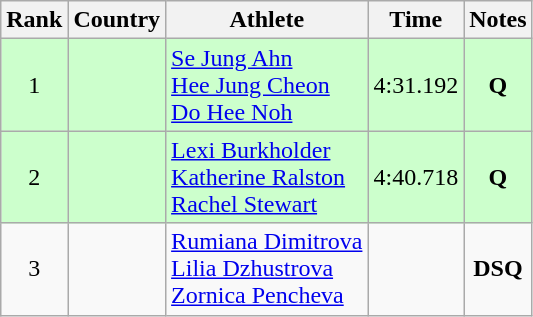<table class="wikitable sortable" style="text-align:center">
<tr>
<th>Rank</th>
<th>Country</th>
<th>Athlete</th>
<th>Time</th>
<th>Notes</th>
</tr>
<tr bgcolor="#ccffcc">
<td>1</td>
<td align=left></td>
<td align=left><a href='#'>Se Jung Ahn</a> <br> <a href='#'>Hee Jung Cheon</a> <br> <a href='#'>Do Hee Noh</a></td>
<td>4:31.192</td>
<td><strong>Q</strong></td>
</tr>
<tr bgcolor="#ccffcc">
<td>2</td>
<td align=left></td>
<td align=left><a href='#'>Lexi Burkholder</a> <br> <a href='#'>Katherine Ralston</a> <br> <a href='#'>Rachel Stewart</a></td>
<td>4:40.718</td>
<td><strong>Q</strong></td>
</tr>
<tr>
<td>3</td>
<td align=left></td>
<td align=left><a href='#'>Rumiana Dimitrova</a> <br> <a href='#'>Lilia Dzhustrova</a> <br> <a href='#'>Zornica Pencheva</a></td>
<td></td>
<td><strong>DSQ</strong></td>
</tr>
</table>
